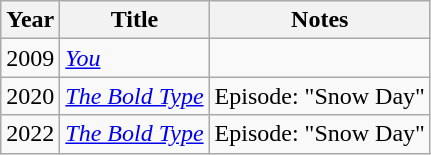<table class="wikitable sortable">
<tr>
<th>Year</th>
<th>Title</th>
<th class="unsortable">Notes</th>
</tr>
<tr>
<td>2009</td>
<td><em><a href='#'>You</a></em></td>
<td></td>
</tr>
<tr>
<td>2020</td>
<td><em><a href='#'>The Bold Type</a></em></td>
<td>Episode: "Snow Day"</td>
</tr>
<tr>
<td>2022</td>
<td><em><a href='#'>The Bold Type</a></em></td>
<td>Episode: "Snow Day"</td>
</tr>
</table>
